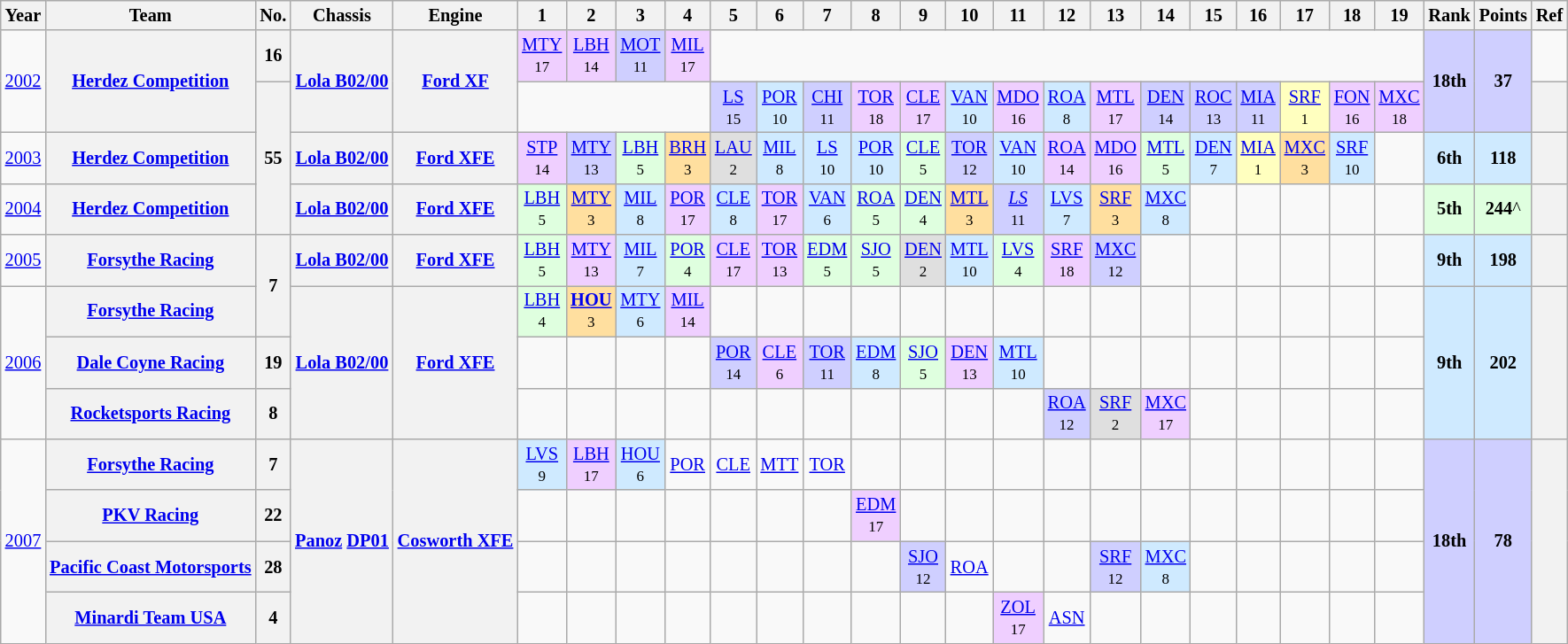<table class="wikitable" style="text-align:center; font-size:85%">
<tr>
<th>Year</th>
<th>Team</th>
<th>No.</th>
<th>Chassis</th>
<th>Engine</th>
<th>1</th>
<th>2</th>
<th>3</th>
<th>4</th>
<th>5</th>
<th>6</th>
<th>7</th>
<th>8</th>
<th>9</th>
<th>10</th>
<th>11</th>
<th>12</th>
<th>13</th>
<th>14</th>
<th>15</th>
<th>16</th>
<th>17</th>
<th>18</th>
<th>19</th>
<th>Rank</th>
<th>Points</th>
<th>Ref</th>
</tr>
<tr>
<td rowspan=2><a href='#'>2002</a></td>
<th nowrap rowspan=2><a href='#'>Herdez Competition</a></th>
<th>16</th>
<th nowrap rowspan=2><a href='#'>Lola B02/00</a></th>
<th nowrap rowspan=2><a href='#'>Ford XF</a></th>
<td style="background:#EFCFFF;"><a href='#'>MTY</a><br><small>17</small></td>
<td style="background:#EFCFFF;"><a href='#'>LBH</a><br><small>14</small></td>
<td style="background:#CFCFFF;"><a href='#'>MOT</a><br><small>11</small></td>
<td style="background:#EFCFFF;"><a href='#'>MIL</a><br><small>17</small></td>
<td colspan=15></td>
<td style="background:#CFCFFF;" rowspan=2><strong>18th</strong></td>
<td style="background:#CFCFFF;" rowspan=2><strong>37</strong></td>
</tr>
<tr>
<th rowspan=3>55</th>
<td colspan=4></td>
<td style="background:#CFCFFF;"><a href='#'>LS</a><br><small>15</small></td>
<td style="background:#CFEAFF;"><a href='#'>POR</a><br><small>10</small></td>
<td style="background:#CFCFFF;"><a href='#'>CHI</a><br><small>11</small></td>
<td style="background:#EFCFFF;"><a href='#'>TOR</a><br><small>18</small></td>
<td style="background:#EFCFFF;"><a href='#'>CLE</a><br><small>17</small></td>
<td style="background:#CFEAFF;"><a href='#'>VAN</a><br><small>10</small></td>
<td style="background:#EFCFFF;"><a href='#'>MDO</a><br><small>16</small></td>
<td style="background:#CFEAFF;"><a href='#'>ROA</a><br><small>8</small></td>
<td style="background:#EFCFFF;"><a href='#'>MTL</a><br><small>17</small></td>
<td style="background:#CFCFFF;"><a href='#'>DEN</a><br><small>14</small></td>
<td style="background:#CFCFFF;"><a href='#'>ROC</a><br><small>13</small></td>
<td style="background:#CFCFFF;"><a href='#'>MIA</a><br><small>11</small></td>
<td style="background:#FFFFBF;"><a href='#'>SRF</a><br><small>1</small></td>
<td style="background:#EFCFFF;"><a href='#'>FON</a><br><small>16</small></td>
<td style="background:#EFCFFF;"><a href='#'>MXC</a><br><small>18</small></td>
<th></th>
</tr>
<tr>
<td><a href='#'>2003</a></td>
<th nowrap><a href='#'>Herdez Competition</a></th>
<th nowrap><a href='#'>Lola B02/00</a></th>
<th nowrap><a href='#'>Ford XFE</a></th>
<td style="background:#EFCFFF;"><a href='#'>STP</a><br><small>14</small></td>
<td style="background:#CFCFFF;"><a href='#'>MTY</a><br><small>13</small></td>
<td style="background:#DFFFDF;"><a href='#'>LBH</a><br><small>5</small></td>
<td style="background:#FFDF9F;"><a href='#'>BRH</a><br><small>3</small></td>
<td style="background:#DFDFDF;"><a href='#'>LAU</a><br><small>2</small></td>
<td style="background:#CFEAFF;"><a href='#'>MIL</a><br><small>8</small></td>
<td style="background:#CFEAFF;"><a href='#'>LS</a><br><small>10</small></td>
<td style="background:#CFEAFF;"><a href='#'>POR</a><br><small>10</small></td>
<td style="background:#DFFFDF;"><a href='#'>CLE</a><br><small>5</small></td>
<td style="background:#CFCFFF;"><a href='#'>TOR</a><br><small>12</small></td>
<td style="background:#CFEAFF;"><a href='#'>VAN</a><br><small>10</small></td>
<td style="background:#EFCFFF;"><a href='#'>ROA</a><br><small>14</small></td>
<td style="background:#EFCFFF;"><a href='#'>MDO</a><br><small>16</small></td>
<td style="background:#DFFFDF;"><a href='#'>MTL</a><br><small>5</small></td>
<td style="background:#CFEAFF;"><a href='#'>DEN</a><br><small>7</small></td>
<td style="background:#FFFFBF;"><a href='#'>MIA</a><br><small>1</small></td>
<td style="background:#FFDF9F;"><a href='#'>MXC</a><br><small>3</small></td>
<td style="background:#CFEAFF;"><a href='#'>SRF</a><br><small>10</small></td>
<td></td>
<td style="background:#CFEAFF;"><strong>6th</strong></td>
<td style="background:#CFEAFF;"><strong>118</strong></td>
<th></th>
</tr>
<tr>
<td><a href='#'>2004</a></td>
<th nowrap><a href='#'>Herdez Competition</a></th>
<th nowrap><a href='#'>Lola B02/00</a></th>
<th nowrap><a href='#'>Ford XFE</a></th>
<td style="background:#DFFFDF;"><a href='#'>LBH</a><br><small>5</small></td>
<td style="background:#FFDF9F;"><a href='#'>MTY</a><br><small>3</small></td>
<td style="background:#CFEAFF;"><a href='#'>MIL</a><br><small>8</small></td>
<td style="background:#EFCFFF;"><a href='#'>POR</a><br><small>17</small></td>
<td style="background:#CFEAFF;"><a href='#'>CLE</a><br><small>8</small></td>
<td style="background:#EFCFFF;"><a href='#'>TOR</a><br><small>17</small></td>
<td style="background:#CFEAFF;"><a href='#'>VAN</a><br><small>6</small></td>
<td style="background:#DFFFDF;"><a href='#'>ROA</a><br><small>5</small></td>
<td style="background:#DFFFDF;"><a href='#'>DEN</a><br><small>4</small></td>
<td style="background:#FFDF9F;"><a href='#'>MTL</a><br><small>3</small></td>
<td style="background:#CFCFFF;"><em><a href='#'>LS</a></em><br><small>11</small></td>
<td style="background:#CFEAFF;"><a href='#'>LVS</a><br><small>7</small></td>
<td style="background:#FFDF9F;"><a href='#'>SRF</a><br><small>3</small></td>
<td style="background:#CFEAFF;"><a href='#'>MXC</a><br><small>8</small></td>
<td></td>
<td></td>
<td></td>
<td></td>
<td></td>
<td style="background:#DFFFDF;"><strong>5th</strong></td>
<td style="background:#DFFFDF;"><strong>244</strong>^</td>
<th></th>
</tr>
<tr>
<td><a href='#'>2005</a></td>
<th nowrap><a href='#'>Forsythe Racing</a></th>
<th rowspan=2>7</th>
<th nowrap><a href='#'>Lola B02/00</a></th>
<th nowrap><a href='#'>Ford XFE</a></th>
<td style="background:#DFFFDF;"><a href='#'>LBH</a><br><small>5</small></td>
<td style="background:#EFCFFF;"><a href='#'>MTY</a><br><small>13</small></td>
<td style="background:#CFEAFF;"><a href='#'>MIL</a><br><small>7</small></td>
<td style="background:#DFFFDF;"><a href='#'>POR</a><br><small>4</small></td>
<td style="background:#EFCFFF;"><a href='#'>CLE</a><br><small>17</small></td>
<td style="background:#EFCFFF;"><a href='#'>TOR</a><br><small>13</small></td>
<td style="background:#DFFFDF;"><a href='#'>EDM</a><br><small>5</small></td>
<td style="background:#DFFFDF;"><a href='#'>SJO</a><br><small>5</small></td>
<td style="background:#DFDFDF;"><a href='#'>DEN</a><br><small>2</small></td>
<td style="background:#CFEAFF;"><a href='#'>MTL</a><br><small>10</small></td>
<td style="background:#DFFFDF;"><a href='#'>LVS</a><br><small>4</small></td>
<td style="background:#EFCFFF;"><a href='#'>SRF</a><br><small>18</small></td>
<td style="background:#CFCFFF;"><a href='#'>MXC</a><br><small>12</small></td>
<td></td>
<td></td>
<td></td>
<td></td>
<td></td>
<td></td>
<td style="background:#CFEAFF;"><strong>9th</strong></td>
<td style="background:#CFEAFF;"><strong>198</strong></td>
<th></th>
</tr>
<tr>
<td rowspan=3><a href='#'>2006</a></td>
<th nowrap><a href='#'>Forsythe Racing</a></th>
<th rowspan=3 nowrap><a href='#'>Lola B02/00</a></th>
<th rowspan=3 nowrap><a href='#'>Ford XFE</a></th>
<td style="background:#DFFFDF;"><a href='#'>LBH</a><br><small>4</small></td>
<td style="background:#FFDF9F;"><strong><a href='#'>HOU</a></strong><br><small>3</small></td>
<td style="background:#CFEAFF;"><a href='#'>MTY</a><br><small>6</small></td>
<td style="background:#EFCFFF;"><a href='#'>MIL</a><br><small>14</small></td>
<td></td>
<td></td>
<td></td>
<td></td>
<td></td>
<td></td>
<td></td>
<td></td>
<td></td>
<td></td>
<td></td>
<td></td>
<td></td>
<td></td>
<td></td>
<td rowspan=3 style="background:#CFEAFF;"><strong>9th</strong></td>
<td rowspan=3 style="background:#CFEAFF;"><strong>202</strong></td>
<th rowspan=3></th>
</tr>
<tr>
<th nowrap><a href='#'>Dale Coyne Racing</a></th>
<th>19</th>
<td></td>
<td></td>
<td></td>
<td></td>
<td style="background:#CFCFFF;"><a href='#'>POR</a><br><small>14</small></td>
<td style="background:#EFCFFF;"><a href='#'>CLE</a><br><small>6</small></td>
<td style="background:#CFCFFF;"><a href='#'>TOR</a><br><small>11</small></td>
<td style="background:#CFEAFF;"><a href='#'>EDM</a><br><small>8</small></td>
<td style="background:#DFFFDF;"><a href='#'>SJO</a><br><small>5</small></td>
<td style="background:#EFCFFF;"><a href='#'>DEN</a><br><small>13</small></td>
<td style="background:#CFEAFF;"><a href='#'>MTL</a><br><small>10</small></td>
<td></td>
<td></td>
<td></td>
<td></td>
<td></td>
<td></td>
<td></td>
<td></td>
</tr>
<tr>
<th nowrap><a href='#'>Rocketsports Racing</a></th>
<th>8</th>
<td></td>
<td></td>
<td></td>
<td></td>
<td></td>
<td></td>
<td></td>
<td></td>
<td></td>
<td></td>
<td></td>
<td style="background:#CFCFFF;"><a href='#'>ROA</a><br><small>12</small></td>
<td style="background:#DFDFDF;"><a href='#'>SRF</a><br><small>2</small></td>
<td style="background:#EFCFFF;"><a href='#'>MXC</a><br><small>17</small></td>
<td></td>
<td></td>
<td></td>
<td></td>
<td></td>
</tr>
<tr>
<td rowspan=4><a href='#'>2007</a></td>
<th nowrap><a href='#'>Forsythe Racing</a></th>
<th>7</th>
<th rowspan=4 nowrap><a href='#'>Panoz</a> <a href='#'>DP01</a></th>
<th rowspan=4 nowrap><a href='#'>Cosworth XFE</a></th>
<td style="background:#CFEAFF;"><a href='#'>LVS</a><br><small>9</small></td>
<td style="background:#EFCFFF;"><a href='#'>LBH</a><br><small>17</small></td>
<td style="background:#CFEAFF;"><a href='#'>HOU</a><br><small>6</small></td>
<td><a href='#'>POR</a></td>
<td><a href='#'>CLE</a></td>
<td><a href='#'>MTT</a></td>
<td><a href='#'>TOR</a></td>
<td></td>
<td></td>
<td></td>
<td></td>
<td></td>
<td></td>
<td></td>
<td></td>
<td></td>
<td></td>
<td></td>
<td></td>
<td rowspan=4 style="background:#CFCFFF;"><strong>18th</strong></td>
<td rowspan=4 style="background:#CFCFFF;"><strong>78</strong></td>
<th rowspan=4></th>
</tr>
<tr>
<th nowrap><a href='#'>PKV Racing</a></th>
<th>22</th>
<td></td>
<td></td>
<td></td>
<td></td>
<td></td>
<td></td>
<td></td>
<td style="background:#EFCFFF;"><a href='#'>EDM</a><br><small>17</small></td>
<td></td>
<td></td>
<td></td>
<td></td>
<td></td>
<td></td>
<td></td>
<td></td>
<td></td>
<td></td>
<td></td>
</tr>
<tr>
<th nowrap><a href='#'>Pacific Coast Motorsports</a></th>
<th>28</th>
<td></td>
<td></td>
<td></td>
<td></td>
<td></td>
<td></td>
<td></td>
<td></td>
<td style="background:#CFCFFF;"><a href='#'>SJO</a><br><small>12</small></td>
<td><a href='#'>ROA</a></td>
<td></td>
<td></td>
<td style="background:#CFCFFF;"><a href='#'>SRF</a><br><small>12</small></td>
<td style="background:#CFEAFF;"><a href='#'>MXC</a><br><small>8</small></td>
<td></td>
<td></td>
<td></td>
<td></td>
<td></td>
</tr>
<tr>
<th nowrap><a href='#'>Minardi Team USA</a></th>
<th>4</th>
<td></td>
<td></td>
<td></td>
<td></td>
<td></td>
<td></td>
<td></td>
<td></td>
<td></td>
<td></td>
<td style="background:#EFCFFF;"><a href='#'>ZOL</a><br><small>17</small></td>
<td><a href='#'>ASN</a></td>
<td></td>
<td></td>
<td></td>
<td></td>
<td></td>
<td></td>
<td></td>
</tr>
</table>
